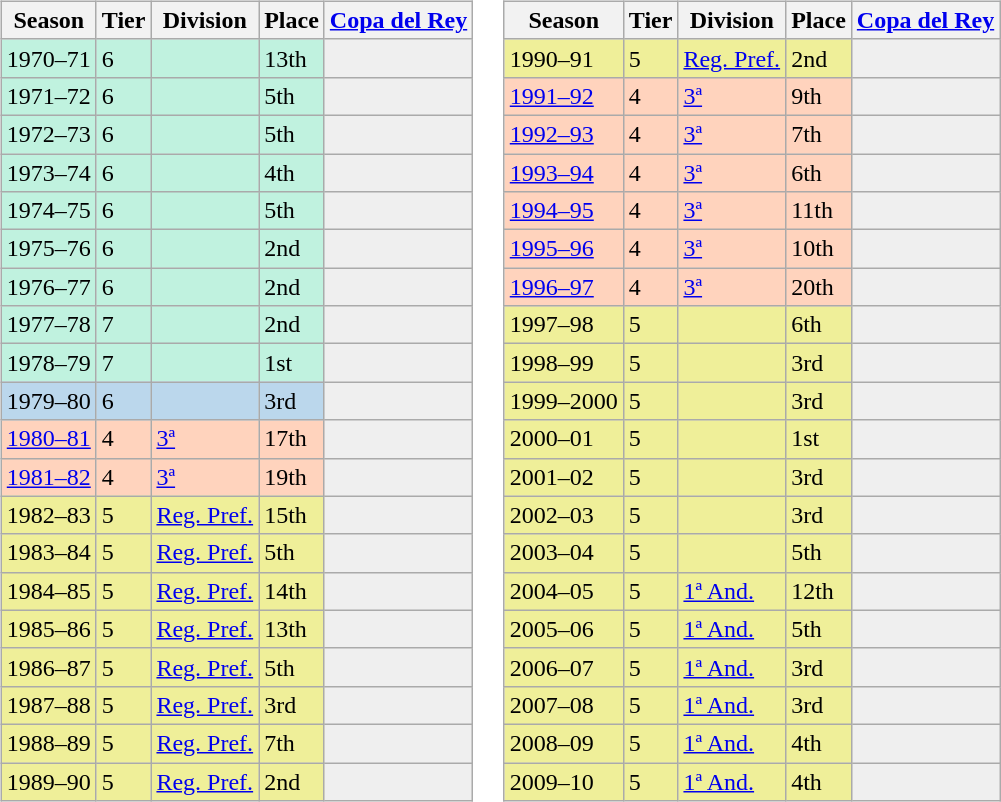<table>
<tr>
<td valign="top" width=0%><br><table class="wikitable">
<tr style="background:#f0f6fa;">
<th>Season</th>
<th>Tier</th>
<th>Division</th>
<th>Place</th>
<th><a href='#'>Copa del Rey</a></th>
</tr>
<tr>
<td style="background:#C0F2DF;">1970–71</td>
<td style="background:#C0F2DF;">6</td>
<td style="background:#C0F2DF;"></td>
<td style="background:#C0F2DF;">13th</td>
<td style="background:#efefef;"></td>
</tr>
<tr>
<td style="background:#C0F2DF;">1971–72</td>
<td style="background:#C0F2DF;">6</td>
<td style="background:#C0F2DF;"></td>
<td style="background:#C0F2DF;">5th</td>
<td style="background:#efefef;"></td>
</tr>
<tr>
<td style="background:#C0F2DF;">1972–73</td>
<td style="background:#C0F2DF;">6</td>
<td style="background:#C0F2DF;"></td>
<td style="background:#C0F2DF;">5th</td>
<td style="background:#efefef;"></td>
</tr>
<tr>
<td style="background:#C0F2DF;">1973–74</td>
<td style="background:#C0F2DF;">6</td>
<td style="background:#C0F2DF;"></td>
<td style="background:#C0F2DF;">4th</td>
<td style="background:#efefef;"></td>
</tr>
<tr>
<td style="background:#C0F2DF;">1974–75</td>
<td style="background:#C0F2DF;">6</td>
<td style="background:#C0F2DF;"></td>
<td style="background:#C0F2DF;">5th</td>
<td style="background:#efefef;"></td>
</tr>
<tr>
<td style="background:#C0F2DF;">1975–76</td>
<td style="background:#C0F2DF;">6</td>
<td style="background:#C0F2DF;"></td>
<td style="background:#C0F2DF;">2nd</td>
<td style="background:#efefef;"></td>
</tr>
<tr>
<td style="background:#C0F2DF;">1976–77</td>
<td style="background:#C0F2DF;">6</td>
<td style="background:#C0F2DF;"></td>
<td style="background:#C0F2DF;">2nd</td>
<td style="background:#efefef;"></td>
</tr>
<tr>
<td style="background:#C0F2DF;">1977–78</td>
<td style="background:#C0F2DF;">7</td>
<td style="background:#C0F2DF;"></td>
<td style="background:#C0F2DF;">2nd</td>
<td style="background:#efefef;"></td>
</tr>
<tr>
<td style="background:#C0F2DF;">1978–79</td>
<td style="background:#C0F2DF;">7</td>
<td style="background:#C0F2DF;"></td>
<td style="background:#C0F2DF;">1st</td>
<td style="background:#efefef;"></td>
</tr>
<tr>
<td style="background:#BBD7EC;">1979–80</td>
<td style="background:#BBD7EC;">6</td>
<td style="background:#BBD7EC;"></td>
<td style="background:#BBD7EC;">3rd</td>
<td style="background:#efefef;"></td>
</tr>
<tr>
<td style="background:#FFD3BD;"><a href='#'>1980–81</a></td>
<td style="background:#FFD3BD;">4</td>
<td style="background:#FFD3BD;"><a href='#'>3ª</a></td>
<td style="background:#FFD3BD;">17th</td>
<td style="background:#efefef;"></td>
</tr>
<tr>
<td style="background:#FFD3BD;"><a href='#'>1981–82</a></td>
<td style="background:#FFD3BD;">4</td>
<td style="background:#FFD3BD;"><a href='#'>3ª</a></td>
<td style="background:#FFD3BD;">19th</td>
<td style="background:#efefef;"></td>
</tr>
<tr>
<td style="background:#EFEF99;">1982–83</td>
<td style="background:#EFEF99;">5</td>
<td style="background:#EFEF99;"><a href='#'>Reg. Pref.</a></td>
<td style="background:#EFEF99;">15th</td>
<td style="background:#efefef;"></td>
</tr>
<tr>
<td style="background:#EFEF99;">1983–84</td>
<td style="background:#EFEF99;">5</td>
<td style="background:#EFEF99;"><a href='#'>Reg. Pref.</a></td>
<td style="background:#EFEF99;">5th</td>
<td style="background:#efefef;"></td>
</tr>
<tr>
<td style="background:#EFEF99;">1984–85</td>
<td style="background:#EFEF99;">5</td>
<td style="background:#EFEF99;"><a href='#'>Reg. Pref.</a></td>
<td style="background:#EFEF99;">14th</td>
<td style="background:#efefef;"></td>
</tr>
<tr>
<td style="background:#EFEF99;">1985–86</td>
<td style="background:#EFEF99;">5</td>
<td style="background:#EFEF99;"><a href='#'>Reg. Pref.</a></td>
<td style="background:#EFEF99;">13th</td>
<td style="background:#efefef;"></td>
</tr>
<tr>
<td style="background:#EFEF99;">1986–87</td>
<td style="background:#EFEF99;">5</td>
<td style="background:#EFEF99;"><a href='#'>Reg. Pref.</a></td>
<td style="background:#EFEF99;">5th</td>
<td style="background:#efefef;"></td>
</tr>
<tr>
<td style="background:#EFEF99;">1987–88</td>
<td style="background:#EFEF99;">5</td>
<td style="background:#EFEF99;"><a href='#'>Reg. Pref.</a></td>
<td style="background:#EFEF99;">3rd</td>
<td style="background:#efefef;"></td>
</tr>
<tr>
<td style="background:#EFEF99;">1988–89</td>
<td style="background:#EFEF99;">5</td>
<td style="background:#EFEF99;"><a href='#'>Reg. Pref.</a></td>
<td style="background:#EFEF99;">7th</td>
<td style="background:#efefef;"></td>
</tr>
<tr>
<td style="background:#EFEF99;">1989–90</td>
<td style="background:#EFEF99;">5</td>
<td style="background:#EFEF99;"><a href='#'>Reg. Pref.</a></td>
<td style="background:#EFEF99;">2nd</td>
<td style="background:#efefef;"></td>
</tr>
</table>
</td>
<td valign="top" width=0%><br><table class="wikitable">
<tr style="background:#f0f6fa;">
<th>Season</th>
<th>Tier</th>
<th>Division</th>
<th>Place</th>
<th><a href='#'>Copa del Rey</a></th>
</tr>
<tr>
<td style="background:#EFEF99;">1990–91</td>
<td style="background:#EFEF99;">5</td>
<td style="background:#EFEF99;"><a href='#'>Reg. Pref.</a></td>
<td style="background:#EFEF99;">2nd</td>
<td style="background:#efefef;"></td>
</tr>
<tr>
<td style="background:#FFD3BD;"><a href='#'>1991–92</a></td>
<td style="background:#FFD3BD;">4</td>
<td style="background:#FFD3BD;"><a href='#'>3ª</a></td>
<td style="background:#FFD3BD;">9th</td>
<td style="background:#efefef;"></td>
</tr>
<tr>
<td style="background:#FFD3BD;"><a href='#'>1992–93</a></td>
<td style="background:#FFD3BD;">4</td>
<td style="background:#FFD3BD;"><a href='#'>3ª</a></td>
<td style="background:#FFD3BD;">7th</td>
<td style="background:#efefef;"></td>
</tr>
<tr>
<td style="background:#FFD3BD;"><a href='#'>1993–94</a></td>
<td style="background:#FFD3BD;">4</td>
<td style="background:#FFD3BD;"><a href='#'>3ª</a></td>
<td style="background:#FFD3BD;">6th</td>
<td style="background:#efefef;"></td>
</tr>
<tr>
<td style="background:#FFD3BD;"><a href='#'>1994–95</a></td>
<td style="background:#FFD3BD;">4</td>
<td style="background:#FFD3BD;"><a href='#'>3ª</a></td>
<td style="background:#FFD3BD;">11th</td>
<td style="background:#efefef;"></td>
</tr>
<tr>
<td style="background:#FFD3BD;"><a href='#'>1995–96</a></td>
<td style="background:#FFD3BD;">4</td>
<td style="background:#FFD3BD;"><a href='#'>3ª</a></td>
<td style="background:#FFD3BD;">10th</td>
<td style="background:#efefef;"></td>
</tr>
<tr>
<td style="background:#FFD3BD;"><a href='#'>1996–97</a></td>
<td style="background:#FFD3BD;">4</td>
<td style="background:#FFD3BD;"><a href='#'>3ª</a></td>
<td style="background:#FFD3BD;">20th</td>
<td style="background:#efefef;"></td>
</tr>
<tr>
<td style="background:#EFEF99;">1997–98</td>
<td style="background:#EFEF99;">5</td>
<td style="background:#EFEF99;"></td>
<td style="background:#EFEF99;">6th</td>
<td style="background:#efefef;"></td>
</tr>
<tr>
<td style="background:#EFEF99;">1998–99</td>
<td style="background:#EFEF99;">5</td>
<td style="background:#EFEF99;"></td>
<td style="background:#EFEF99;">3rd</td>
<td style="background:#efefef;"></td>
</tr>
<tr>
<td style="background:#EFEF99;">1999–2000</td>
<td style="background:#EFEF99;">5</td>
<td style="background:#EFEF99;"></td>
<td style="background:#EFEF99;">3rd</td>
<td style="background:#efefef;"></td>
</tr>
<tr>
<td style="background:#EFEF99;">2000–01</td>
<td style="background:#EFEF99;">5</td>
<td style="background:#EFEF99;"></td>
<td style="background:#EFEF99;">1st</td>
<td style="background:#efefef;"></td>
</tr>
<tr>
<td style="background:#EFEF99;">2001–02</td>
<td style="background:#EFEF99;">5</td>
<td style="background:#EFEF99;"></td>
<td style="background:#EFEF99;">3rd</td>
<td style="background:#efefef;"></td>
</tr>
<tr>
<td style="background:#EFEF99;">2002–03</td>
<td style="background:#EFEF99;">5</td>
<td style="background:#EFEF99;"></td>
<td style="background:#EFEF99;">3rd</td>
<td style="background:#efefef;"></td>
</tr>
<tr>
<td style="background:#EFEF99;">2003–04</td>
<td style="background:#EFEF99;">5</td>
<td style="background:#EFEF99;"></td>
<td style="background:#EFEF99;">5th</td>
<td style="background:#efefef;"></td>
</tr>
<tr>
<td style="background:#EFEF99;">2004–05</td>
<td style="background:#EFEF99;">5</td>
<td style="background:#EFEF99;"><a href='#'>1ª And.</a></td>
<td style="background:#EFEF99;">12th</td>
<td style="background:#efefef;"></td>
</tr>
<tr>
<td style="background:#EFEF99;">2005–06</td>
<td style="background:#EFEF99;">5</td>
<td style="background:#EFEF99;"><a href='#'>1ª And.</a></td>
<td style="background:#EFEF99;">5th</td>
<td style="background:#efefef;"></td>
</tr>
<tr>
<td style="background:#EFEF99;">2006–07</td>
<td style="background:#EFEF99;">5</td>
<td style="background:#EFEF99;"><a href='#'>1ª And.</a></td>
<td style="background:#EFEF99;">3rd</td>
<td style="background:#efefef;"></td>
</tr>
<tr>
<td style="background:#EFEF99;">2007–08</td>
<td style="background:#EFEF99;">5</td>
<td style="background:#EFEF99;"><a href='#'>1ª And.</a></td>
<td style="background:#EFEF99;">3rd</td>
<td style="background:#efefef;"></td>
</tr>
<tr>
<td style="background:#EFEF99;">2008–09</td>
<td style="background:#EFEF99;">5</td>
<td style="background:#EFEF99;"><a href='#'>1ª And.</a></td>
<td style="background:#EFEF99;">4th</td>
<td style="background:#efefef;"></td>
</tr>
<tr>
<td style="background:#EFEF99;">2009–10</td>
<td style="background:#EFEF99;">5</td>
<td style="background:#EFEF99;"><a href='#'>1ª And.</a></td>
<td style="background:#EFEF99;">4th</td>
<td style="background:#efefef;"></td>
</tr>
</table>
</td>
</tr>
</table>
